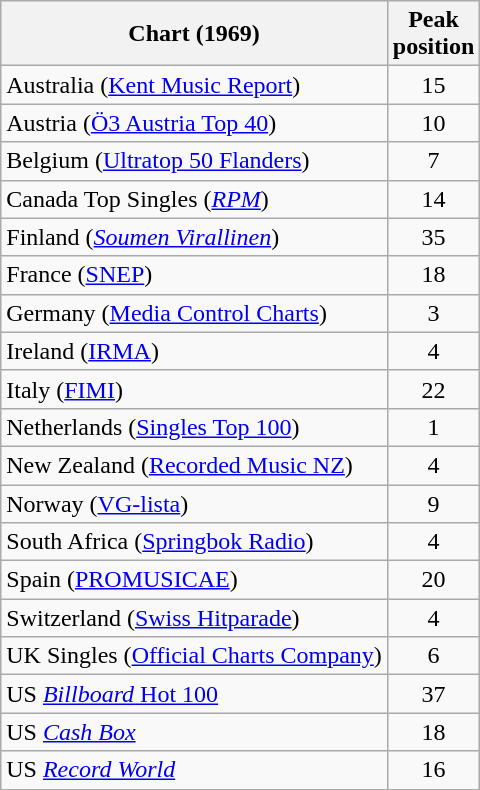<table class="wikitable sortable">
<tr>
<th>Chart (1969)</th>
<th>Peak<br>position</th>
</tr>
<tr>
<td>Australia (<a href='#'>Kent Music Report</a>)</td>
<td align="center">15</td>
</tr>
<tr>
<td>Austria (<a href='#'>Ö3 Austria Top 40</a>)</td>
<td align="center">10</td>
</tr>
<tr>
<td>Belgium (<a href='#'>Ultratop 50 Flanders</a>)</td>
<td align="center">7</td>
</tr>
<tr>
<td>Canada Top Singles (<em><a href='#'>RPM</a></em>)</td>
<td align="center">14</td>
</tr>
<tr>
<td>Finland (<a href='#'><em>Soumen Virallinen</em></a>)</td>
<td style="text-align:center;">35</td>
</tr>
<tr>
<td>France (<a href='#'>SNEP</a>)</td>
<td align="center">18</td>
</tr>
<tr>
<td>Germany (<a href='#'>Media Control Charts</a>)</td>
<td align="center">3</td>
</tr>
<tr>
<td>Ireland (<a href='#'>IRMA</a>)</td>
<td align="center">4</td>
</tr>
<tr>
<td>Italy (<a href='#'>FIMI</a>)</td>
<td align="center">22</td>
</tr>
<tr>
<td>Netherlands (<a href='#'>Singles Top 100</a>)</td>
<td align="center">1</td>
</tr>
<tr>
<td>New Zealand (<a href='#'>Recorded Music NZ</a>)</td>
<td align="center">4</td>
</tr>
<tr>
<td>Norway (<a href='#'>VG-lista</a>)</td>
<td align="center">9</td>
</tr>
<tr>
<td>South Africa (<a href='#'>Springbok Radio</a>)</td>
<td align="center">4</td>
</tr>
<tr>
<td>Spain (<a href='#'>PROMUSICAE</a>)</td>
<td align="center">20</td>
</tr>
<tr>
<td>Switzerland (<a href='#'>Swiss Hitparade</a>)</td>
<td align="center">4</td>
</tr>
<tr>
<td>UK Singles (<a href='#'>Official Charts Company</a>)</td>
<td align="center">6</td>
</tr>
<tr>
<td>US <a href='#'><em>Billboard</em> Hot 100</a></td>
<td align="center">37</td>
</tr>
<tr>
<td>US <em><a href='#'>Cash Box</a></em></td>
<td align="center">18</td>
</tr>
<tr>
<td>US <em><a href='#'>Record World</a></em></td>
<td align="center">16</td>
</tr>
</table>
